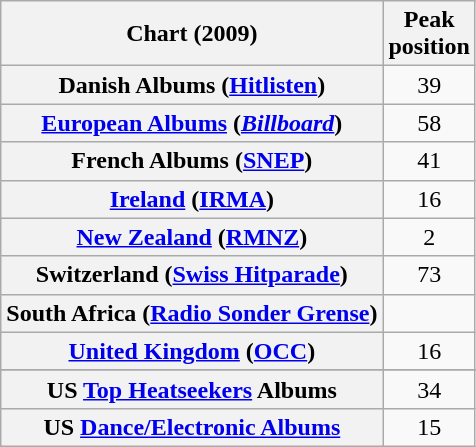<table class="wikitable sortable plainrowheaders" style="text-align:center">
<tr>
<th>Chart (2009)</th>
<th>Peak<br>position</th>
</tr>
<tr>
<th scope="row">Danish Albums (<a href='#'>Hitlisten</a>)</th>
<td>39</td>
</tr>
<tr>
<th scope="row"><a href='#'>European Albums</a> (<em><a href='#'>Billboard</a></em>)</th>
<td>58</td>
</tr>
<tr>
<th scope="row">French Albums (<a href='#'>SNEP</a>)</th>
<td>41</td>
</tr>
<tr>
<th scope="row"><a href='#'>Ireland</a> (<a href='#'>IRMA</a>)</th>
<td>16</td>
</tr>
<tr>
<th scope="row"><a href='#'>New Zealand</a> (<a href='#'>RMNZ</a>)</th>
<td>2</td>
</tr>
<tr>
<th scope="row">Switzerland (<a href='#'>Swiss Hitparade</a>)</th>
<td>73</td>
</tr>
<tr>
<th scope="row">South Africa (<a href='#'>Radio Sonder Grense</a>)</th>
<td></td>
</tr>
<tr>
<th scope="row"><a href='#'>United Kingdom</a> (<a href='#'>OCC</a>)</th>
<td>16</td>
</tr>
<tr>
</tr>
<tr>
</tr>
<tr>
<th scope="row">US <a href='#'>Top Heatseekers</a> Albums</th>
<td>34</td>
</tr>
<tr>
<th scope="row">US <a href='#'>Dance/Electronic Albums</a></th>
<td>15</td>
</tr>
</table>
